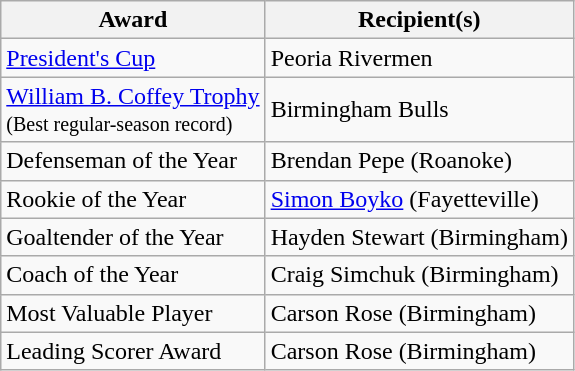<table class="wikitable">
<tr>
<th>Award</th>
<th>Recipient(s)</th>
</tr>
<tr>
<td><a href='#'>President's Cup</a></td>
<td>Peoria Rivermen</td>
</tr>
<tr>
<td><a href='#'>William B. Coffey Trophy</a><br><small>(Best regular-season record)</small></td>
<td>Birmingham Bulls</td>
</tr>
<tr>
<td>Defenseman of the Year</td>
<td>Brendan Pepe (Roanoke)</td>
</tr>
<tr>
<td>Rookie of the Year</td>
<td><a href='#'>Simon Boyko</a> (Fayetteville)</td>
</tr>
<tr>
<td>Goaltender of the Year</td>
<td>Hayden Stewart (Birmingham) </td>
</tr>
<tr>
<td>Coach of the Year</td>
<td>Craig Simchuk (Birmingham)</td>
</tr>
<tr>
<td>Most Valuable Player</td>
<td>Carson Rose (Birmingham)</td>
</tr>
<tr>
<td>Leading Scorer Award</td>
<td>Carson Rose (Birmingham)</td>
</tr>
</table>
